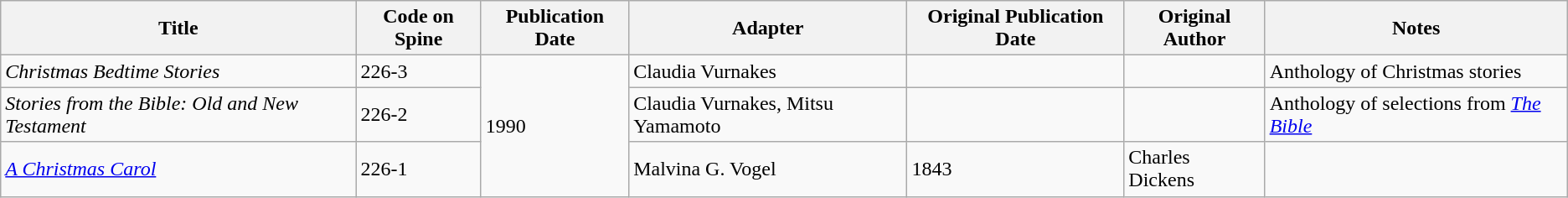<table class="wikitable sortable">
<tr>
<th>Title</th>
<th>Code on Spine</th>
<th>Publication Date</th>
<th>Adapter</th>
<th>Original Publication Date</th>
<th>Original Author</th>
<th>Notes</th>
</tr>
<tr>
<td><em>Christmas Bedtime Stories</em></td>
<td>226-3</td>
<td rowspan="3">1990</td>
<td>Claudia Vurnakes</td>
<td></td>
<td></td>
<td>Anthology of Christmas stories</td>
</tr>
<tr>
<td><em>Stories from the Bible: Old and New Testament</em></td>
<td>226-2</td>
<td>Claudia Vurnakes, Mitsu Yamamoto</td>
<td></td>
<td></td>
<td>Anthology of selections from <em><a href='#'>The Bible</a></em></td>
</tr>
<tr>
<td><em><a href='#'>A Christmas Carol</a></em></td>
<td>226-1</td>
<td>Malvina G. Vogel</td>
<td>1843</td>
<td>Charles Dickens</td>
<td></td>
</tr>
</table>
